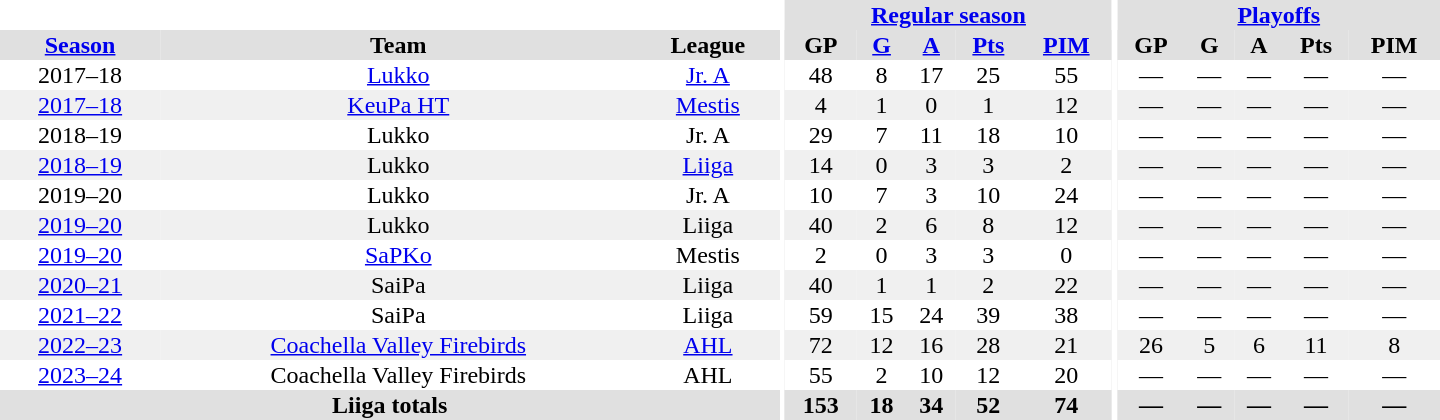<table border="0" cellpadding="1" cellspacing="0" style="text-align:center; width:60em">
<tr bgcolor="#e0e0e0">
<th colspan="3" bgcolor="#ffffff"></th>
<th rowspan="100" bgcolor="#ffffff"></th>
<th colspan="5"><a href='#'>Regular season</a></th>
<th rowspan="100" bgcolor="#ffffff"></th>
<th colspan="5"><a href='#'>Playoffs</a></th>
</tr>
<tr bgcolor="#e0e0e0">
<th><a href='#'>Season</a></th>
<th>Team</th>
<th>League</th>
<th>GP</th>
<th><a href='#'>G</a></th>
<th><a href='#'>A</a></th>
<th><a href='#'>Pts</a></th>
<th><a href='#'>PIM</a></th>
<th>GP</th>
<th>G</th>
<th>A</th>
<th>Pts</th>
<th>PIM</th>
</tr>
<tr>
<td>2017–18</td>
<td><a href='#'>Lukko</a></td>
<td><a href='#'>Jr. A</a></td>
<td>48</td>
<td>8</td>
<td>17</td>
<td>25</td>
<td>55</td>
<td>—</td>
<td>—</td>
<td>—</td>
<td>—</td>
<td>—</td>
</tr>
<tr bgcolor="#f0f0f0">
<td><a href='#'>2017–18</a></td>
<td><a href='#'>KeuPa HT</a></td>
<td><a href='#'>Mestis</a></td>
<td>4</td>
<td>1</td>
<td>0</td>
<td>1</td>
<td>12</td>
<td>—</td>
<td>—</td>
<td>—</td>
<td>—</td>
<td>—</td>
</tr>
<tr>
<td>2018–19</td>
<td>Lukko</td>
<td>Jr. A</td>
<td>29</td>
<td>7</td>
<td>11</td>
<td>18</td>
<td>10</td>
<td>—</td>
<td>—</td>
<td>—</td>
<td>—</td>
<td>—</td>
</tr>
<tr bgcolor="#f0f0f0">
<td><a href='#'>2018–19</a></td>
<td>Lukko</td>
<td><a href='#'>Liiga</a></td>
<td>14</td>
<td>0</td>
<td>3</td>
<td>3</td>
<td>2</td>
<td>—</td>
<td>—</td>
<td>—</td>
<td>—</td>
<td>—</td>
</tr>
<tr>
<td>2019–20</td>
<td>Lukko</td>
<td>Jr. A</td>
<td>10</td>
<td>7</td>
<td>3</td>
<td>10</td>
<td>24</td>
<td>—</td>
<td>—</td>
<td>—</td>
<td>—</td>
<td>—</td>
</tr>
<tr bgcolor="#f0f0f0">
<td><a href='#'>2019–20</a></td>
<td>Lukko</td>
<td>Liiga</td>
<td>40</td>
<td>2</td>
<td>6</td>
<td>8</td>
<td>12</td>
<td>—</td>
<td>—</td>
<td>—</td>
<td>—</td>
<td>—</td>
</tr>
<tr>
<td><a href='#'>2019–20</a></td>
<td><a href='#'>SaPKo</a></td>
<td>Mestis</td>
<td>2</td>
<td>0</td>
<td>3</td>
<td>3</td>
<td>0</td>
<td>—</td>
<td>—</td>
<td>—</td>
<td>—</td>
<td>—</td>
</tr>
<tr bgcolor="#f0f0f0">
<td><a href='#'>2020–21</a></td>
<td>SaiPa</td>
<td>Liiga</td>
<td>40</td>
<td>1</td>
<td>1</td>
<td>2</td>
<td>22</td>
<td>—</td>
<td>—</td>
<td>—</td>
<td>—</td>
<td>—</td>
</tr>
<tr>
<td><a href='#'>2021–22</a></td>
<td>SaiPa</td>
<td>Liiga</td>
<td>59</td>
<td>15</td>
<td>24</td>
<td>39</td>
<td>38</td>
<td>—</td>
<td>—</td>
<td>—</td>
<td>—</td>
<td>—</td>
</tr>
<tr bgcolor="#f0f0f0">
<td><a href='#'>2022–23</a></td>
<td><a href='#'>Coachella Valley Firebirds</a></td>
<td><a href='#'>AHL</a></td>
<td>72</td>
<td>12</td>
<td>16</td>
<td>28</td>
<td>21</td>
<td>26</td>
<td>5</td>
<td>6</td>
<td>11</td>
<td>8</td>
</tr>
<tr>
<td><a href='#'>2023–24</a></td>
<td>Coachella Valley Firebirds</td>
<td>AHL</td>
<td>55</td>
<td>2</td>
<td>10</td>
<td>12</td>
<td>20</td>
<td>—</td>
<td>—</td>
<td>—</td>
<td>—</td>
<td>—</td>
</tr>
<tr bgcolor="#e0e0e0">
<th colspan="3">Liiga totals</th>
<th>153</th>
<th>18</th>
<th>34</th>
<th>52</th>
<th>74</th>
<th>—</th>
<th>—</th>
<th>—</th>
<th>—</th>
<th>—</th>
</tr>
</table>
